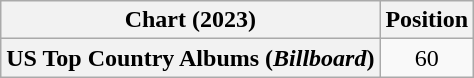<table class="wikitable sortable plainrowheaders" style="text-align:center">
<tr>
<th scope="col">Chart (2023)</th>
<th scope="col">Position</th>
</tr>
<tr>
<th scope="row">US Top Country Albums (<em>Billboard</em>)</th>
<td>60</td>
</tr>
</table>
